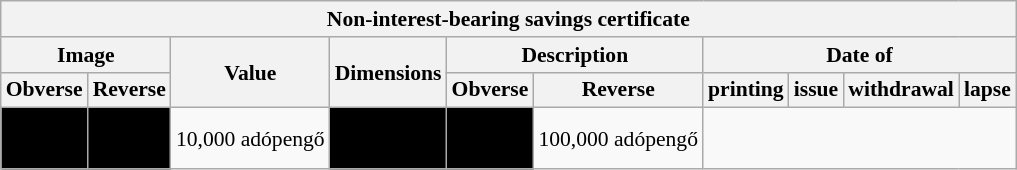<table class="wikitable" style="font-size: 90%">
<tr>
<th colspan="10">Non-interest-bearing savings certificate</th>
</tr>
<tr>
<th colspan="2">Image</th>
<th rowspan="2">Value</th>
<th rowspan="2">Dimensions</th>
<th colspan="2">Description</th>
<th colspan="4">Date of</th>
</tr>
<tr>
<th>Obverse</th>
<th>Reverse</th>
<th>Obverse</th>
<th>Reverse</th>
<th>printing</th>
<th>issue</th>
<th>withdrawal</th>
<th>lapse</th>
</tr>
<tr>
<td align="center" bgcolor="#000000"></td>
<td align="center" bgcolor="#000000"></td>
<td>10,000 adópengő</td>
<td align="center" bgcolor="#000000">[<br>
]</td>
<td align="center" bgcolor="#000000">[<br>
]</td>
<td>100,000 adópengő</td>
</tr>
</table>
